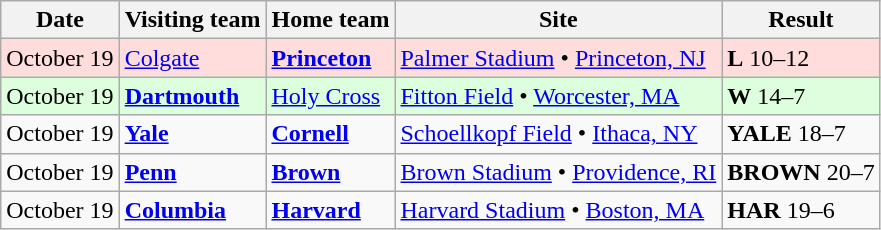<table class="wikitable">
<tr>
<th>Date</th>
<th>Visiting team</th>
<th>Home team</th>
<th>Site</th>
<th>Result</th>
</tr>
<tr style="background:#FFDDDD;">
<td>October 19</td>
<td><a href='#'>Colgate</a></td>
<td><strong><a href='#'>Princeton</a></strong></td>
<td><a href='#'>Palmer Stadium</a> • <a href='#'>Princeton, NJ</a></td>
<td><strong>L</strong> 10–12</td>
</tr>
<tr style="background:#DDFFDD;">
<td>October 19</td>
<td><strong><a href='#'>Dartmouth</a></strong></td>
<td><a href='#'>Holy Cross</a></td>
<td><a href='#'>Fitton Field</a> • <a href='#'>Worcester, MA</a></td>
<td><strong>W</strong> 14–7</td>
</tr>
<tr>
<td>October 19</td>
<td><strong><a href='#'>Yale</a></strong></td>
<td><strong><a href='#'>Cornell</a></strong></td>
<td><a href='#'>Schoellkopf Field</a> • <a href='#'>Ithaca, NY</a></td>
<td><strong>YALE</strong> 18–7</td>
</tr>
<tr>
<td>October 19</td>
<td><strong><a href='#'>Penn</a></strong></td>
<td><strong><a href='#'>Brown</a></strong></td>
<td><a href='#'>Brown Stadium</a> • <a href='#'>Providence, RI</a></td>
<td><strong>BROWN</strong> 20–7</td>
</tr>
<tr>
<td>October 19</td>
<td><strong><a href='#'>Columbia</a></strong></td>
<td><strong><a href='#'>Harvard</a></strong></td>
<td><a href='#'>Harvard Stadium</a> • <a href='#'>Boston, MA</a></td>
<td><strong>HAR</strong> 19–6</td>
</tr>
</table>
